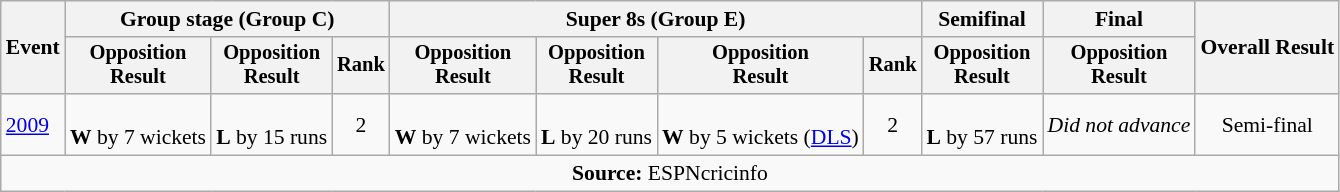<table class=wikitable style=font-size:90%;text-align:center>
<tr>
<th rowspan=2>Event</th>
<th colspan=3>Group stage (Group C)</th>
<th colspan=4>Super 8s (Group E)</th>
<th>Semifinal</th>
<th>Final</th>
<th rowspan=2>Overall Result</th>
</tr>
<tr style=font-size:95%>
<th>Opposition<br>Result</th>
<th>Opposition<br>Result</th>
<th>Rank</th>
<th>Opposition<br>Result</th>
<th>Opposition<br>Result</th>
<th>Opposition<br>Result</th>
<th>Rank</th>
<th>Opposition<br>Result</th>
<th>Opposition<br>Result</th>
</tr>
<tr>
<td align=left><a href='#'>2009</a></td>
<td><br><strong>W</strong> by 7 wickets</td>
<td><br><strong>L</strong> by 15 runs</td>
<td>2</td>
<td><br><strong>W</strong> by 7 wickets</td>
<td><br><strong>L</strong> by 20 runs</td>
<td><br><strong>W</strong> by 5 wickets (<a href='#'>DLS</a>)</td>
<td>2</td>
<td><br><strong>L</strong> by 57 runs</td>
<td><em>Did not advance</em></td>
<td>Semi-final</td>
</tr>
<tr>
<td colspan="11"><strong>Source:</strong> ESPNcricinfo</td>
</tr>
</table>
